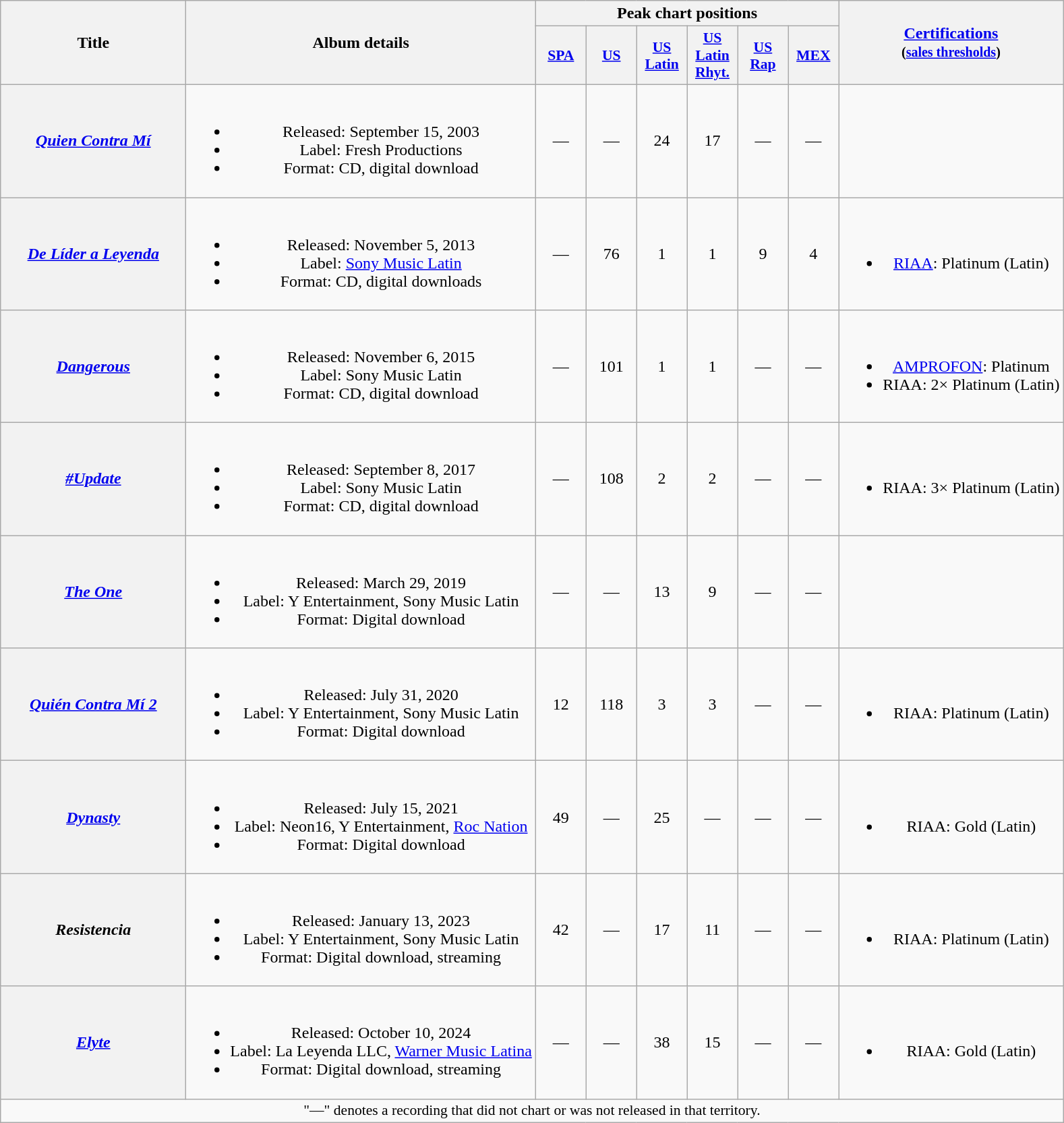<table class="wikitable plainrowheaders" style="text-align:center;">
<tr>
<th rowspan="2" style="width:11em;">Title</th>
<th rowspan="2">Album details</th>
<th colspan="6">Peak chart positions</th>
<th rowspan="2"><a href='#'>Certifications</a><br><small>(<a href='#'>sales thresholds</a>)</small></th>
</tr>
<tr>
<th scope="col" style="width:3em;font-size:90%;"><a href='#'>SPA</a><br></th>
<th scope="col" style="width:3em;font-size:90%;"><a href='#'>US</a><br></th>
<th scope="col" style="width:3em;font-size:90%;"><a href='#'>US<br>Latin</a><br></th>
<th scope="col" style="width:3em;font-size:90%;"><a href='#'>US <br> Latin <br> Rhyt.</a><br></th>
<th scope="col" style="width:3em;font-size:90%;"><a href='#'>US<br>Rap</a><br></th>
<th scope="col" style="width:3em;font-size:90%;"><a href='#'>MEX</a><br></th>
</tr>
<tr>
<th scope="row"><em><a href='#'>Quien Contra Mí</a></em></th>
<td><br><ul><li>Released: September 15, 2003</li><li>Label: Fresh Productions</li><li>Format: CD, digital download</li></ul></td>
<td>—</td>
<td>—</td>
<td>24</td>
<td>17</td>
<td>—</td>
<td>—</td>
<td></td>
</tr>
<tr>
<th scope="row"><em><a href='#'>De Líder a Leyenda</a></em></th>
<td><br><ul><li>Released: November 5, 2013</li><li>Label: <a href='#'>Sony Music Latin</a></li><li>Format: CD, digital downloads</li></ul></td>
<td>—</td>
<td>76</td>
<td>1</td>
<td>1</td>
<td>9</td>
<td>4</td>
<td><br><ul><li><a href='#'>RIAA</a>: Platinum (Latin)</li></ul></td>
</tr>
<tr>
<th scope="row"><em><a href='#'>Dangerous</a></em></th>
<td><br><ul><li>Released: November 6, 2015</li><li>Label: Sony Music Latin</li><li>Format: CD, digital download</li></ul></td>
<td>—</td>
<td>101</td>
<td>1</td>
<td>1</td>
<td>—</td>
<td>—</td>
<td><br><ul><li><a href='#'>AMPROFON</a>: Platinum</li><li>RIAA: 2× Platinum (Latin)</li></ul></td>
</tr>
<tr>
<th scope="row"><em><a href='#'>#Update</a></em></th>
<td><br><ul><li>Released: September 8, 2017</li><li>Label: Sony Music Latin</li><li>Format: CD, digital download</li></ul></td>
<td>—</td>
<td>108<br></td>
<td>2<br></td>
<td>2</td>
<td>—</td>
<td>—</td>
<td><br><ul><li>RIAA: 3× Platinum (Latin)</li></ul></td>
</tr>
<tr>
<th scope="row"><em><a href='#'>The One</a></em></th>
<td><br><ul><li>Released: March 29, 2019</li><li>Label: Y Entertainment, Sony Music Latin</li><li>Format: Digital download</li></ul></td>
<td>—</td>
<td>—</td>
<td>13</td>
<td>9</td>
<td>—</td>
<td>—</td>
<td></td>
</tr>
<tr>
<th scope="row"><em><a href='#'>Quién Contra Mí 2</a></em></th>
<td><br><ul><li>Released: July 31, 2020</li><li>Label: Y Entertainment, Sony Music Latin</li><li>Format: Digital download</li></ul></td>
<td>12</td>
<td>118</td>
<td>3</td>
<td>3</td>
<td>—</td>
<td>—</td>
<td><br><ul><li>RIAA: Platinum (Latin)</li></ul></td>
</tr>
<tr>
<th scope="row"><em><a href='#'>Dynasty</a></em><br></th>
<td><br><ul><li>Released: July 15, 2021</li><li>Label: Neon16, Y Entertainment, <a href='#'>Roc Nation</a></li><li>Format: Digital download</li></ul></td>
<td>49</td>
<td>—</td>
<td>25</td>
<td>—</td>
<td>—</td>
<td>—</td>
<td><br><ul><li>RIAA: Gold (Latin)</li></ul></td>
</tr>
<tr>
<th scope="row"><em>Resistencia</em></th>
<td><br><ul><li>Released: January 13, 2023</li><li>Label: Y Entertainment, Sony Music Latin</li><li>Format: Digital download, streaming</li></ul></td>
<td>42</td>
<td>—</td>
<td>17</td>
<td>11</td>
<td>—</td>
<td>—</td>
<td><br><ul><li>RIAA: Platinum (Latin)</li></ul></td>
</tr>
<tr>
<th scope="row"><em><a href='#'>Elyte</a></em></th>
<td><br><ul><li>Released: October 10, 2024</li><li>Label: La Leyenda LLC, <a href='#'>Warner Music Latina</a></li><li>Format: Digital download, streaming</li></ul></td>
<td>—</td>
<td>—</td>
<td>38</td>
<td>15</td>
<td>—</td>
<td>—</td>
<td><br><ul><li>RIAA: Gold (Latin)</li></ul></td>
</tr>
<tr>
<td colspan="19" style="font-size:90%">"—" denotes a recording that did not chart or was not released in that territory.</td>
</tr>
</table>
